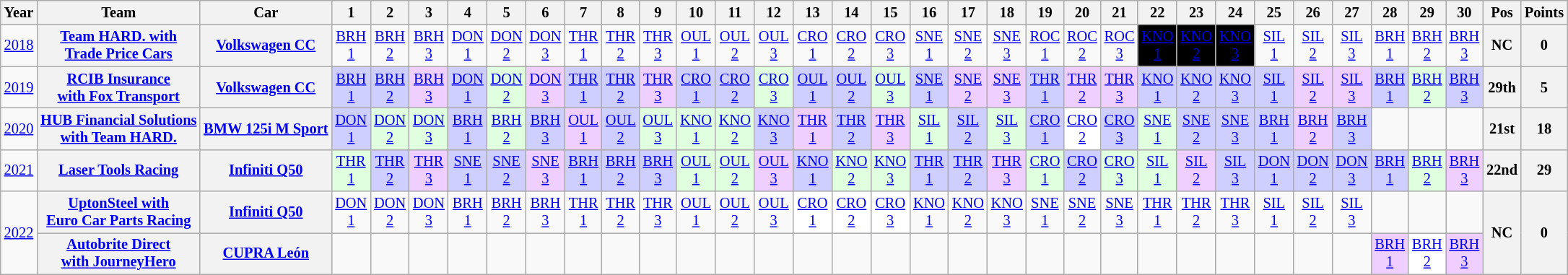<table class="wikitable" style="text-align:center; font-size:85%">
<tr>
<th>Year</th>
<th>Team</th>
<th>Car</th>
<th>1</th>
<th>2</th>
<th>3</th>
<th>4</th>
<th>5</th>
<th>6</th>
<th>7</th>
<th>8</th>
<th>9</th>
<th>10</th>
<th>11</th>
<th>12</th>
<th>13</th>
<th>14</th>
<th>15</th>
<th>16</th>
<th>17</th>
<th>18</th>
<th>19</th>
<th>20</th>
<th>21</th>
<th>22</th>
<th>23</th>
<th>24</th>
<th>25</th>
<th>26</th>
<th>27</th>
<th>28</th>
<th>29</th>
<th>30</th>
<th>Pos</th>
<th>Points</th>
</tr>
<tr>
<td><a href='#'>2018</a></td>
<th nowrap><a href='#'>Team HARD. with<br>Trade Price Cars</a></th>
<th nowrap><a href='#'>Volkswagen CC</a></th>
<td><a href='#'>BRH<br>1</a></td>
<td><a href='#'>BRH<br>2</a></td>
<td><a href='#'>BRH<br>3</a></td>
<td><a href='#'>DON<br>1</a></td>
<td><a href='#'>DON<br>2</a></td>
<td><a href='#'>DON<br>3</a></td>
<td><a href='#'>THR<br>1</a></td>
<td><a href='#'>THR<br>2</a></td>
<td><a href='#'>THR<br>3</a></td>
<td><a href='#'>OUL<br>1</a></td>
<td><a href='#'>OUL<br>2</a></td>
<td><a href='#'>OUL<br>3</a></td>
<td><a href='#'>CRO<br>1</a></td>
<td><a href='#'>CRO<br>2</a></td>
<td><a href='#'>CRO<br>3</a></td>
<td><a href='#'>SNE<br>1</a></td>
<td><a href='#'>SNE<br>2</a></td>
<td><a href='#'>SNE<br>3</a></td>
<td><a href='#'>ROC<br>1</a></td>
<td><a href='#'>ROC<br>2</a></td>
<td><a href='#'>ROC<br>3</a></td>
<td style="background:black; color:white"><a href='#'><span>KNO<br>1</span></a><br></td>
<td style="background:black; color:white"><a href='#'><span>KNO<br>2</span></a><br></td>
<td style="background:black; color:white"><a href='#'><span>KNO<br>3</span></a><br></td>
<td><a href='#'>SIL<br>1</a></td>
<td><a href='#'>SIL<br>2</a></td>
<td><a href='#'>SIL<br>3</a></td>
<td><a href='#'>BRH<br>1</a></td>
<td><a href='#'>BRH<br>2</a></td>
<td><a href='#'>BRH<br>3</a></td>
<th>NC</th>
<th>0</th>
</tr>
<tr>
<td><a href='#'>2019</a></td>
<th nowrap><a href='#'>RCIB Insurance<br>with Fox Transport</a></th>
<th nowrap><a href='#'>Volkswagen CC</a></th>
<td style="background:#CFCFFF;"><a href='#'>BRH<br>1</a><br></td>
<td style="background:#CFCFFF;"><a href='#'>BRH<br>2</a><br></td>
<td style="background:#EFCFFF;"><a href='#'>BRH<br>3</a><br></td>
<td style="background:#CFCFFF;"><a href='#'>DON<br>1</a><br></td>
<td style="background:#DFFFDF;"><a href='#'>DON<br>2</a><br></td>
<td style="background:#EFCFFF;"><a href='#'>DON<br>3</a><br></td>
<td style="background:#CFCFFF;"><a href='#'>THR<br>1</a><br></td>
<td style="background:#CFCFFF;"><a href='#'>THR<br>2</a><br></td>
<td style="background:#EFCFFF;"><a href='#'>THR<br>3</a><br></td>
<td style="background:#CFCFFF;"><a href='#'>CRO<br>1</a><br></td>
<td style="background:#CFCFFF;"><a href='#'>CRO<br>2</a><br></td>
<td style="background:#DFFFDF;"><a href='#'>CRO<br>3</a><br></td>
<td style="background:#CFCFFF;"><a href='#'>OUL<br>1</a><br></td>
<td style="background:#CFCFFF;"><a href='#'>OUL<br>2</a><br></td>
<td style="background:#DFFFDF;"><a href='#'>OUL<br>3</a><br></td>
<td style="background:#CFCFFF;"><a href='#'>SNE<br>1</a><br></td>
<td style="background:#EFCFFF;"><a href='#'>SNE<br>2</a><br></td>
<td style="background:#EFCFFF;"><a href='#'>SNE<br>3</a><br></td>
<td style="background:#CFCFFF;"><a href='#'>THR<br>1</a><br></td>
<td style="background:#EFCFFF;"><a href='#'>THR<br>2</a><br></td>
<td style="background:#EFCFFF;"><a href='#'>THR<br>3</a><br></td>
<td style="background:#CFCFFF;"><a href='#'>KNO<br>1</a><br></td>
<td style="background:#CFCFFF;"><a href='#'>KNO<br>2</a><br></td>
<td style="background:#CFCFFF;"><a href='#'>KNO<br>3</a><br></td>
<td style="background:#CFCFFF;"><a href='#'>SIL<br>1</a><br></td>
<td style="background:#EFCFFF;"><a href='#'>SIL<br>2</a><br></td>
<td style="background:#EFCFFF;"><a href='#'>SIL<br>3</a><br></td>
<td style="background:#CFCFFF;"><a href='#'>BRH<br>1</a><br></td>
<td style="background:#DFFFDF;"><a href='#'>BRH<br>2</a><br></td>
<td style="background:#CFCFFF;"><a href='#'>BRH<br>3</a><br></td>
<th>29th</th>
<th>5</th>
</tr>
<tr>
<td><a href='#'>2020</a></td>
<th nowrap><a href='#'>HUB Financial Solutions<br>with Team HARD.</a></th>
<th nowrap><a href='#'>BMW 125i M Sport</a></th>
<td style="background:#CFCFFF;"><a href='#'>DON<br>1</a><br></td>
<td style="background:#DFFFDF;"><a href='#'>DON<br>2</a><br></td>
<td style="background:#DFFFDF;"><a href='#'>DON<br>3</a><br></td>
<td style="background:#CFCFFF;"><a href='#'>BRH<br>1</a><br></td>
<td style="background:#DFFFDF;"><a href='#'>BRH<br>2</a><br></td>
<td style="background:#CFCFFF;"><a href='#'>BRH<br>3</a><br></td>
<td style="background:#EFCFFF;"><a href='#'>OUL<br>1</a><br></td>
<td style="background:#CFCFFF;"><a href='#'>OUL<br>2</a><br></td>
<td style="background:#DFFFDF;"><a href='#'>OUL<br>3</a><br></td>
<td style="background:#DFFFDF;"><a href='#'>KNO<br>1</a><br></td>
<td style="background:#DFFFDF;"><a href='#'>KNO<br>2</a><br></td>
<td style="background:#CFCFFF;"><a href='#'>KNO<br>3</a><br></td>
<td style="background:#EFCFFF;"><a href='#'>THR<br>1</a><br></td>
<td style="background:#CFCFFF;"><a href='#'>THR<br>2</a><br></td>
<td style="background:#EFCFFF;"><a href='#'>THR<br>3</a><br></td>
<td style="background:#DFFFDF;"><a href='#'>SIL<br>1</a><br></td>
<td style="background:#CFCFFF;"><a href='#'>SIL<br>2</a><br></td>
<td style="background:#DFFFDF;"><a href='#'>SIL<br>3</a><br></td>
<td style="background:#CFCFFF;"><a href='#'>CRO<br>1</a><br></td>
<td style="background:#FFFFFF;"><a href='#'>CRO<br>2</a><br></td>
<td style="background:#CFCFFF;"><a href='#'>CRO<br>3</a><br></td>
<td style="background:#DFFFDF;"><a href='#'>SNE<br>1</a><br></td>
<td style="background:#CFCFFF;"><a href='#'>SNE<br>2</a><br></td>
<td style="background:#CFCFFF;"><a href='#'>SNE<br>3</a><br></td>
<td style="background:#CFCFFF;"><a href='#'>BRH<br>1</a><br></td>
<td style="background:#EFCFFF;"><a href='#'>BRH<br>2</a><br></td>
<td style="background:#CFCFFF;"><a href='#'>BRH<br>3</a><br></td>
<td></td>
<td></td>
<td></td>
<th>21st</th>
<th>18</th>
</tr>
<tr>
<td><a href='#'>2021</a></td>
<th nowrap><a href='#'>Laser Tools Racing</a></th>
<th nowrap><a href='#'>Infiniti Q50</a></th>
<td style="background:#DFFFDF;"><a href='#'>THR<br>1</a><br></td>
<td style="background:#CFCFFF;"><a href='#'>THR<br>2</a><br></td>
<td style="background:#EFCFFF;"><a href='#'>THR<br>3</a><br></td>
<td style="background:#CFCFFF;"><a href='#'>SNE<br>1</a><br></td>
<td style="background:#CFCFFF;"><a href='#'>SNE<br>2</a><br></td>
<td style="background:#EFCFFF;"><a href='#'>SNE<br>3</a><br></td>
<td style="background:#CFCFFF;"><a href='#'>BRH<br>1</a><br></td>
<td style="background:#CFCFFF;"><a href='#'>BRH<br>2</a><br></td>
<td style="background:#CFCFFF;"><a href='#'>BRH<br>3</a><br></td>
<td style="background:#DFFFDF;"><a href='#'>OUL<br>1</a><br></td>
<td style="background:#DFFFDF;"><a href='#'>OUL<br>2</a><br></td>
<td style="background:#EFCFFF;"><a href='#'>OUL<br>3</a><br></td>
<td style="background:#CFCFFF;"><a href='#'>KNO<br>1</a><br></td>
<td style="background:#DFFFDF;"><a href='#'>KNO<br>2</a><br></td>
<td style="background:#DFFFDF;"><a href='#'>KNO<br>3</a><br></td>
<td style="background:#CFCFFF;"><a href='#'>THR<br>1</a><br></td>
<td style="background:#CFCFFF;"><a href='#'>THR<br>2</a><br></td>
<td style="background:#EFCFFF;"><a href='#'>THR<br>3</a><br></td>
<td style="background:#DFFFDF;"><a href='#'>CRO<br>1</a><br></td>
<td style="background:#CFCFFF;"><a href='#'>CRO<br>2</a><br></td>
<td style="background:#DFFFDF;"><a href='#'>CRO<br>3</a><br></td>
<td style="background:#DFFFDF;"><a href='#'>SIL<br>1</a><br></td>
<td style="background:#EFCFFF;"><a href='#'>SIL<br>2</a><br></td>
<td style="background:#CFCFFF;"><a href='#'>SIL<br>3</a><br></td>
<td style="background:#CFCFFF;"><a href='#'>DON<br>1</a><br></td>
<td style="background:#CFCFFF;"><a href='#'>DON<br>2</a><br></td>
<td style="background:#CFCFFF;"><a href='#'>DON<br>3</a><br></td>
<td style="background:#CFCFFF;"><a href='#'>BRH<br>1</a><br></td>
<td style="background:#DFFFDF;"><a href='#'>BRH<br>2</a><br></td>
<td style="background:#EFCFFF;"><a href='#'>BRH<br>3</a><br></td>
<th>22nd</th>
<th>29</th>
</tr>
<tr>
<td rowspan=2><a href='#'>2022</a></td>
<th nowrap><a href='#'>UptonSteel with<br>Euro Car Parts Racing</a></th>
<th nowrap><a href='#'>Infiniti Q50</a></th>
<td><a href='#'>DON<br>1</a></td>
<td><a href='#'>DON<br>2</a></td>
<td><a href='#'>DON<br>3</a></td>
<td><a href='#'>BRH<br>1</a></td>
<td><a href='#'>BRH<br>2</a></td>
<td><a href='#'>BRH<br>3</a></td>
<td><a href='#'>THR<br>1</a></td>
<td><a href='#'>THR<br>2</a></td>
<td><a href='#'>THR<br>3</a></td>
<td><a href='#'>OUL<br>1</a></td>
<td><a href='#'>OUL<br>2</a></td>
<td><a href='#'>OUL<br>3</a></td>
<td style="background:#FFFFFF;"><a href='#'>CRO<br>1</a><br></td>
<td style="background:#FFFFFF;"><a href='#'>CRO<br>2</a><br></td>
<td style="background:#FFFFFF;"><a href='#'>CRO<br>3</a><br></td>
<td><a href='#'>KNO<br>1</a></td>
<td><a href='#'>KNO<br>2</a></td>
<td><a href='#'>KNO<br>3</a></td>
<td><a href='#'>SNE<br>1</a></td>
<td><a href='#'>SNE<br>2</a></td>
<td><a href='#'>SNE<br>3</a></td>
<td><a href='#'>THR<br>1</a></td>
<td><a href='#'>THR<br>2</a></td>
<td><a href='#'>THR<br>3</a></td>
<td><a href='#'>SIL<br>1</a></td>
<td><a href='#'>SIL<br>2</a></td>
<td><a href='#'>SIL<br>3</a></td>
<td></td>
<td></td>
<td></td>
<th rowspan=2>NC</th>
<th rowspan=2>0</th>
</tr>
<tr>
<th nowrap><a href='#'>Autobrite Direct<br>with JourneyHero</a></th>
<th nowrap><a href='#'>CUPRA León</a></th>
<td></td>
<td></td>
<td></td>
<td></td>
<td></td>
<td></td>
<td></td>
<td></td>
<td></td>
<td></td>
<td></td>
<td></td>
<td></td>
<td></td>
<td></td>
<td></td>
<td></td>
<td></td>
<td></td>
<td></td>
<td></td>
<td></td>
<td></td>
<td></td>
<td></td>
<td></td>
<td></td>
<td style="background:#EFCFFF;"><a href='#'>BRH<br>1</a><br></td>
<td style="background:#FFFFFF;"><a href='#'>BRH<br>2</a><br></td>
<td style="background:#EFCFFF;"><a href='#'>BRH<br>3</a><br></td>
</tr>
</table>
